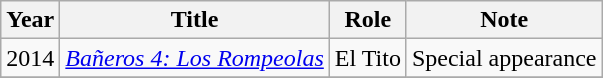<table class="wikitable">
<tr>
<th>Year</th>
<th>Title</th>
<th>Role</th>
<th>Note</th>
</tr>
<tr>
<td>2014</td>
<td><em><a href='#'>Bañeros 4: Los Rompeolas</a></em></td>
<td>El Tito</td>
<td>Special appearance</td>
</tr>
<tr>
</tr>
</table>
